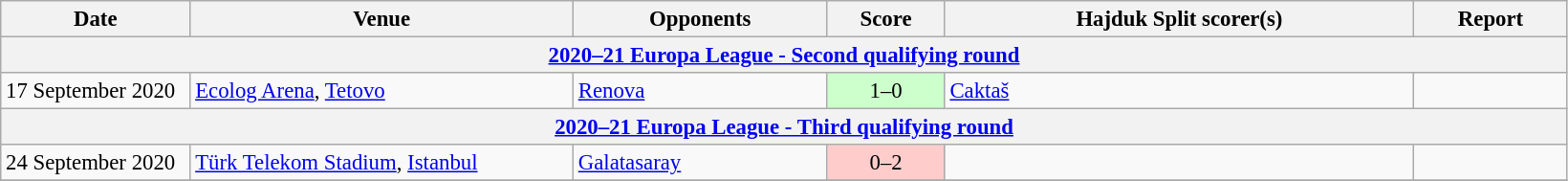<table class="wikitable" style="font-size:95%;">
<tr>
<th width=125>Date</th>
<th width=260>Venue</th>
<th width=170>Opponents</th>
<th width= 75>Score</th>
<th width=320>Hajduk Split scorer(s)</th>
<th width=100>Report</th>
</tr>
<tr>
<th colspan=7><a href='#'>2020–21 Europa League - Second qualifying round</a></th>
</tr>
<tr>
<td>17 September 2020</td>
<td><a href='#'>Ecolog Arena</a>, <a href='#'>Tetovo</a></td>
<td> <a href='#'>Renova</a></td>
<td align=center bgcolor=#CCFFCC>1–0</td>
<td><a href='#'>Caktaš</a></td>
<td></td>
</tr>
<tr>
<th colspan=7><a href='#'>2020–21 Europa League - Third qualifying round</a></th>
</tr>
<tr>
<td>24 September 2020</td>
<td><a href='#'>Türk Telekom Stadium</a>, <a href='#'>Istanbul</a></td>
<td> <a href='#'>Galatasaray</a></td>
<td align=center bgcolor=#FFCCCC>0–2</td>
<td></td>
<td></td>
</tr>
<tr>
</tr>
</table>
